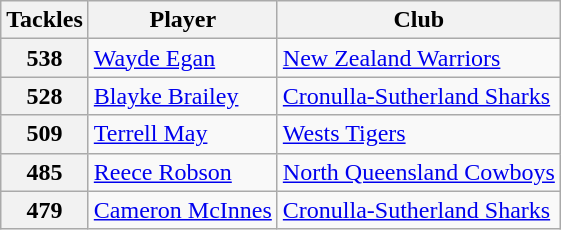<table class="wikitable" style="text-align:left;">
<tr>
<th>Tackles</th>
<th>Player</th>
<th>Club</th>
</tr>
<tr>
<th>538</th>
<td><a href='#'>Wayde Egan</a></td>
<td><a href='#'>New Zealand Warriors</a></td>
</tr>
<tr>
<th>528</th>
<td><a href='#'>Blayke Brailey</a></td>
<td><a href='#'>Cronulla-Sutherland Sharks</a></td>
</tr>
<tr>
<th>509</th>
<td><a href='#'>Terrell May</a></td>
<td><a href='#'>Wests Tigers</a></td>
</tr>
<tr>
<th>485</th>
<td><a href='#'>Reece Robson</a></td>
<td><a href='#'>North Queensland Cowboys</a></td>
</tr>
<tr>
<th>479</th>
<td><a href='#'>Cameron McInnes</a></td>
<td><a href='#'>Cronulla-Sutherland Sharks</a></td>
</tr>
</table>
